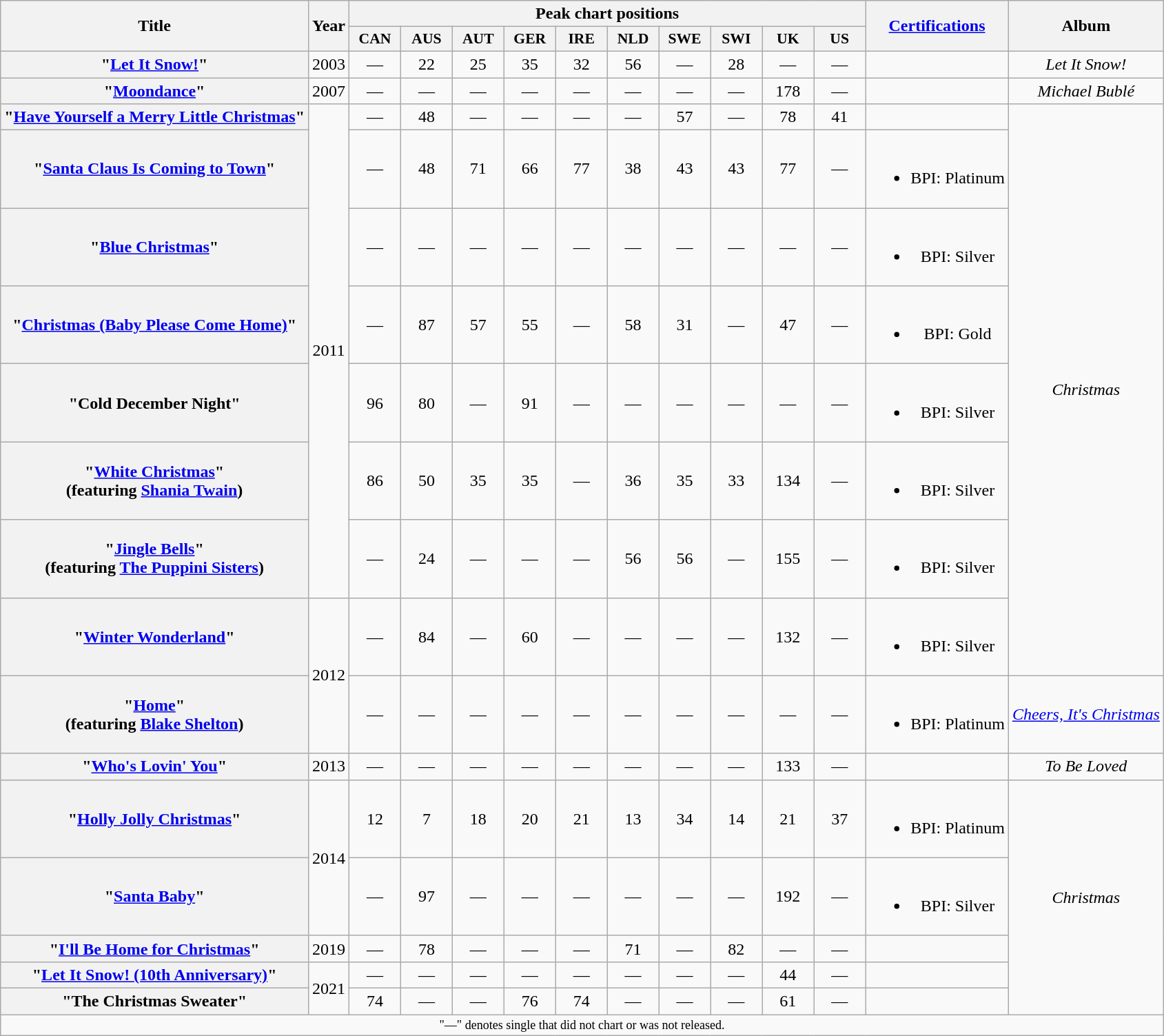<table class="wikitable plainrowheaders" style="text-align:center;">
<tr>
<th scope="col" rowspan="2">Title</th>
<th scope="col" rowspan="2">Year</th>
<th scope="col" colspan="10">Peak chart positions</th>
<th scope="col" rowspan="2"><a href='#'>Certifications</a></th>
<th scope="col" rowspan="2">Album</th>
</tr>
<tr>
<th scope="col" style="width:3em;font-size:90%;">CAN<br></th>
<th scope="col" style="width:3em;font-size:90%;">AUS<br></th>
<th scope="col" style="width:3em;font-size:90%;">AUT<br></th>
<th scope="col" style="width:3em;font-size:90%;">GER<br></th>
<th scope="col" style="width:3em;font-size:90%;">IRE<br></th>
<th scope="col" style="width:3em;font-size:90%;">NLD<br></th>
<th scope="col" style="width:3em;font-size:90%;">SWE<br></th>
<th scope="col" style="width:3em;font-size:90%;">SWI<br></th>
<th scope="col" style="width:3em;font-size:90%;">UK<br></th>
<th scope="col" style="width:3em;font-size:90%;">US<br></th>
</tr>
<tr>
<th scope="row">"<a href='#'>Let It Snow!</a>"</th>
<td>2003</td>
<td>—</td>
<td>22</td>
<td>25</td>
<td>35</td>
<td>32</td>
<td>56</td>
<td>—</td>
<td>28</td>
<td>—</td>
<td>—</td>
<td></td>
<td><em>Let It Snow!</em></td>
</tr>
<tr>
<th scope="row">"<a href='#'>Moondance</a>"</th>
<td>2007</td>
<td>—</td>
<td>—</td>
<td>—</td>
<td>—</td>
<td>—</td>
<td>—</td>
<td>—</td>
<td>—</td>
<td>178</td>
<td>—</td>
<td></td>
<td><em>Michael Bublé</em></td>
</tr>
<tr>
<th scope="row">"<a href='#'>Have Yourself a Merry Little Christmas</a>"</th>
<td rowspan="7">2011</td>
<td>—</td>
<td>48</td>
<td>—</td>
<td>—</td>
<td>—</td>
<td>—</td>
<td>57</td>
<td>—</td>
<td>78</td>
<td>41</td>
<td></td>
<td rowspan="8"><em>Christmas</em></td>
</tr>
<tr>
<th scope="row">"<a href='#'>Santa Claus Is Coming to Town</a>"</th>
<td>—</td>
<td>48</td>
<td>71</td>
<td>66</td>
<td>77</td>
<td>38</td>
<td>43</td>
<td>43</td>
<td>77</td>
<td>—</td>
<td><br><ul><li>BPI: Platinum</li></ul></td>
</tr>
<tr>
<th scope="row">"<a href='#'>Blue Christmas</a>"</th>
<td>—</td>
<td>—</td>
<td>—</td>
<td>—</td>
<td>—</td>
<td>—</td>
<td>—</td>
<td>—</td>
<td>—</td>
<td>—</td>
<td><br><ul><li>BPI: Silver</li></ul></td>
</tr>
<tr>
<th scope="row">"<a href='#'>Christmas (Baby Please Come Home)</a>"</th>
<td>—</td>
<td>87</td>
<td>57</td>
<td>55</td>
<td>—</td>
<td>58</td>
<td>31</td>
<td>—</td>
<td>47</td>
<td>—</td>
<td><br><ul><li>BPI: Gold</li></ul></td>
</tr>
<tr>
<th scope="row">"Cold December Night"</th>
<td>96</td>
<td>80</td>
<td>—</td>
<td>91</td>
<td>—</td>
<td>—</td>
<td>—</td>
<td>—</td>
<td>—</td>
<td>—</td>
<td><br><ul><li>BPI: Silver</li></ul></td>
</tr>
<tr>
<th scope="row">"<a href='#'>White Christmas</a>" <br><span>(featuring <a href='#'>Shania Twain</a>)</span></th>
<td>86</td>
<td>50</td>
<td>35</td>
<td>35</td>
<td>—</td>
<td>36</td>
<td>35</td>
<td>33</td>
<td>134</td>
<td>—</td>
<td><br><ul><li>BPI: Silver</li></ul></td>
</tr>
<tr>
<th scope="row">"<a href='#'>Jingle Bells</a>" <br><span>(featuring <a href='#'>The Puppini Sisters</a>)</span></th>
<td>—</td>
<td>24</td>
<td>—</td>
<td>—</td>
<td>—</td>
<td>56</td>
<td>56</td>
<td>—</td>
<td>155</td>
<td>—</td>
<td><br><ul><li>BPI: Silver</li></ul></td>
</tr>
<tr>
<th scope="row">"<a href='#'>Winter Wonderland</a>"</th>
<td rowspan="2">2012</td>
<td>—</td>
<td>84</td>
<td>—</td>
<td>60</td>
<td>—</td>
<td>—</td>
<td>—</td>
<td>—</td>
<td>132</td>
<td>—</td>
<td><br><ul><li>BPI: Silver</li></ul></td>
</tr>
<tr>
<th scope="row">"<a href='#'>Home</a>"<br><span>(featuring <a href='#'>Blake Shelton</a>)</span></th>
<td>—</td>
<td>—</td>
<td>—</td>
<td>—</td>
<td>—</td>
<td>—</td>
<td>—</td>
<td>—</td>
<td>—</td>
<td>—</td>
<td><br><ul><li>BPI: Platinum</li></ul></td>
<td><em><a href='#'>Cheers, It's Christmas</a></em></td>
</tr>
<tr>
<th scope="row">"<a href='#'>Who's Lovin' You</a>"</th>
<td>2013</td>
<td>—</td>
<td>—</td>
<td>—</td>
<td>—</td>
<td>—</td>
<td>—</td>
<td>—</td>
<td>—</td>
<td>133</td>
<td>—</td>
<td></td>
<td><em>To Be Loved</em></td>
</tr>
<tr>
<th scope="row">"<a href='#'>Holly Jolly Christmas</a>"</th>
<td rowspan="2">2014</td>
<td>12</td>
<td>7<br></td>
<td>18</td>
<td>20</td>
<td>21<br></td>
<td>13</td>
<td>34<br></td>
<td>14</td>
<td>21</td>
<td>37</td>
<td><br><ul><li>BPI: Platinum</li></ul></td>
<td rowspan="5"><em>Christmas</em></td>
</tr>
<tr>
<th scope="row">"<a href='#'>Santa Baby</a>"</th>
<td>—</td>
<td>97</td>
<td>—</td>
<td>—</td>
<td>—</td>
<td>—</td>
<td>—</td>
<td>—</td>
<td>192</td>
<td>—</td>
<td><br><ul><li>BPI: Silver</li></ul></td>
</tr>
<tr>
<th scope="row">"<a href='#'>I'll Be Home for Christmas</a>"</th>
<td>2019</td>
<td>—</td>
<td>78</td>
<td>—</td>
<td>—</td>
<td>—</td>
<td>71</td>
<td>—</td>
<td>82</td>
<td>—</td>
<td>—</td>
<td></td>
</tr>
<tr>
<th scope="row">"<a href='#'>Let It Snow! (10th Anniversary)</a>"</th>
<td rowspan="2">2021</td>
<td>—</td>
<td>—</td>
<td>—</td>
<td>—</td>
<td>—</td>
<td>—</td>
<td>—</td>
<td>—</td>
<td>44</td>
<td>—</td>
<td></td>
</tr>
<tr>
<th scope="row">"The Christmas Sweater"</th>
<td>74</td>
<td>—</td>
<td>—</td>
<td>76</td>
<td>74</td>
<td>—</td>
<td>—</td>
<td>—</td>
<td>61</td>
<td>—</td>
<td></td>
</tr>
<tr>
<td colspan="15" style="font-size:9pt">"—" denotes single that did not chart or was not released.</td>
</tr>
</table>
